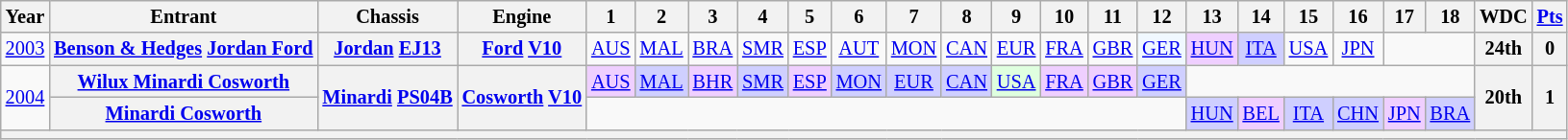<table class="wikitable" style="text-align:center; font-size:85%">
<tr>
<th>Year</th>
<th>Entrant</th>
<th>Chassis</th>
<th>Engine</th>
<th>1</th>
<th>2</th>
<th>3</th>
<th>4</th>
<th>5</th>
<th>6</th>
<th>7</th>
<th>8</th>
<th>9</th>
<th>10</th>
<th>11</th>
<th>12</th>
<th>13</th>
<th>14</th>
<th>15</th>
<th>16</th>
<th>17</th>
<th>18</th>
<th>WDC</th>
<th><a href='#'>Pts</a></th>
</tr>
<tr>
<td><a href='#'>2003</a></td>
<th nowrap><a href='#'>Benson & Hedges</a> <a href='#'>Jordan Ford</a></th>
<th nowrap><a href='#'>Jordan</a> <a href='#'>EJ13</a></th>
<th nowrap><a href='#'>Ford</a> <a href='#'>V10</a></th>
<td><a href='#'>AUS</a></td>
<td><a href='#'>MAL</a></td>
<td><a href='#'>BRA</a></td>
<td><a href='#'>SMR</a></td>
<td><a href='#'>ESP</a></td>
<td><a href='#'>AUT</a></td>
<td><a href='#'>MON</a></td>
<td><a href='#'>CAN</a></td>
<td><a href='#'>EUR</a></td>
<td><a href='#'>FRA</a></td>
<td><a href='#'>GBR</a></td>
<td style="background:#F0F8FF;"><a href='#'>GER</a><br></td>
<td style="background:#EFCFFF;"><a href='#'>HUN</a><br></td>
<td style="background:#CFCFFF;"><a href='#'>ITA</a><br></td>
<td><a href='#'>USA</a></td>
<td><a href='#'>JPN</a></td>
<td colspan=2></td>
<th>24th</th>
<th>0</th>
</tr>
<tr>
<td rowspan="2"><a href='#'>2004</a></td>
<th nowrap><a href='#'>Wilux Minardi Cosworth</a></th>
<th rowspan="2" nowrap><a href='#'>Minardi</a> <a href='#'>PS04B</a></th>
<th rowspan="2" nowrap><a href='#'>Cosworth</a> <a href='#'>V10</a></th>
<td style="background:#EFCFFF;"><a href='#'>AUS</a><br></td>
<td style="background:#CFCFFF;"><a href='#'>MAL</a><br></td>
<td style="background:#EFCFFF;"><a href='#'>BHR</a><br></td>
<td style="background:#CFCFFF;"><a href='#'>SMR</a><br></td>
<td style="background:#EFCFFF;"><a href='#'>ESP</a><br></td>
<td style="background:#CFCFFF;"><a href='#'>MON</a><br></td>
<td style="background:#CFCFFF;"><a href='#'>EUR</a><br></td>
<td style="background:#CFCFFF;"><a href='#'>CAN</a><br></td>
<td style="background:#DFFFDF;"><a href='#'>USA</a><br></td>
<td style="background:#EFCFFF;"><a href='#'>FRA</a><br></td>
<td style="background:#EFCFFF;"><a href='#'>GBR</a><br></td>
<td style="background:#CFCFFF;"><a href='#'>GER</a><br></td>
<td colspan=6></td>
<th rowspan="2">20th</th>
<th rowspan="2">1</th>
</tr>
<tr>
<th nowrap><a href='#'>Minardi Cosworth</a></th>
<td colspan=12></td>
<td style="background:#CFCFFF;"><a href='#'>HUN</a><br></td>
<td style="background:#EFCFFF;"><a href='#'>BEL</a><br></td>
<td style="background:#CFCFFF;"><a href='#'>ITA</a><br></td>
<td style="background:#CFCFFF;"><a href='#'>CHN</a><br></td>
<td style="background:#EFCFFF;"><a href='#'>JPN</a><br></td>
<td style="background:#CFCFFF;"><a href='#'>BRA</a><br></td>
</tr>
<tr>
<th colspan="26"></th>
</tr>
</table>
